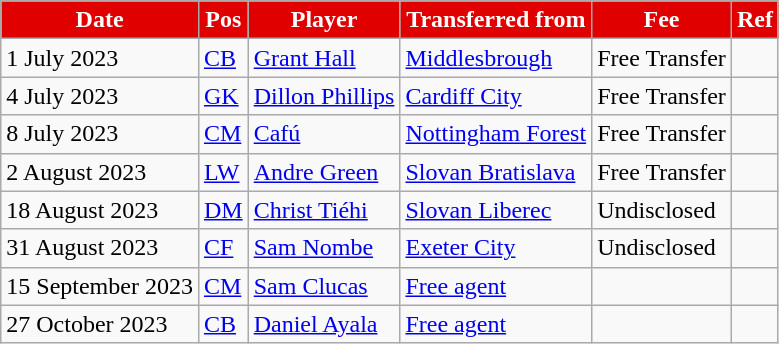<table class="wikitable plainrowheaders sortable">
<tr>
<th style="background:#E00000;color:white">Date</th>
<th style="background:#E00000;color:white">Pos</th>
<th style="background:#E00000;color:white">Player</th>
<th style="background:#E00000;color:white">Transferred from</th>
<th style="background:#E00000;color:white">Fee</th>
<th style="background:#E00000;color:white">Ref</th>
</tr>
<tr>
<td>1 July 2023</td>
<td><a href='#'>CB</a></td>
<td> <a href='#'>Grant Hall</a></td>
<td> <a href='#'>Middlesbrough</a></td>
<td>Free Transfer</td>
<td></td>
</tr>
<tr>
<td>4 July 2023</td>
<td><a href='#'>GK</a></td>
<td> <a href='#'>Dillon Phillips</a></td>
<td> <a href='#'>Cardiff City</a></td>
<td>Free Transfer</td>
<td></td>
</tr>
<tr>
<td>8 July 2023</td>
<td><a href='#'>CM</a></td>
<td> <a href='#'>Cafú</a></td>
<td> <a href='#'>Nottingham Forest</a></td>
<td>Free Transfer</td>
<td></td>
</tr>
<tr>
<td>2 August 2023</td>
<td><a href='#'>LW</a></td>
<td> <a href='#'>Andre Green</a></td>
<td> <a href='#'>Slovan Bratislava</a></td>
<td>Free Transfer</td>
<td></td>
</tr>
<tr>
<td>18 August 2023</td>
<td><a href='#'>DM</a></td>
<td> <a href='#'>Christ Tiéhi</a></td>
<td> <a href='#'>Slovan Liberec</a></td>
<td>Undisclosed</td>
<td></td>
</tr>
<tr>
<td>31 August 2023</td>
<td><a href='#'>CF</a></td>
<td> <a href='#'>Sam Nombe</a></td>
<td> <a href='#'>Exeter City</a></td>
<td>Undisclosed</td>
<td></td>
</tr>
<tr>
<td>15 September 2023</td>
<td><a href='#'>CM</a></td>
<td> <a href='#'>Sam Clucas</a></td>
<td> <a href='#'>Free agent</a></td>
<td></td>
<td></td>
</tr>
<tr>
<td>27 October 2023</td>
<td><a href='#'>CB</a></td>
<td> <a href='#'>Daniel Ayala</a></td>
<td> <a href='#'>Free agent</a></td>
<td></td>
<td></td>
</tr>
</table>
